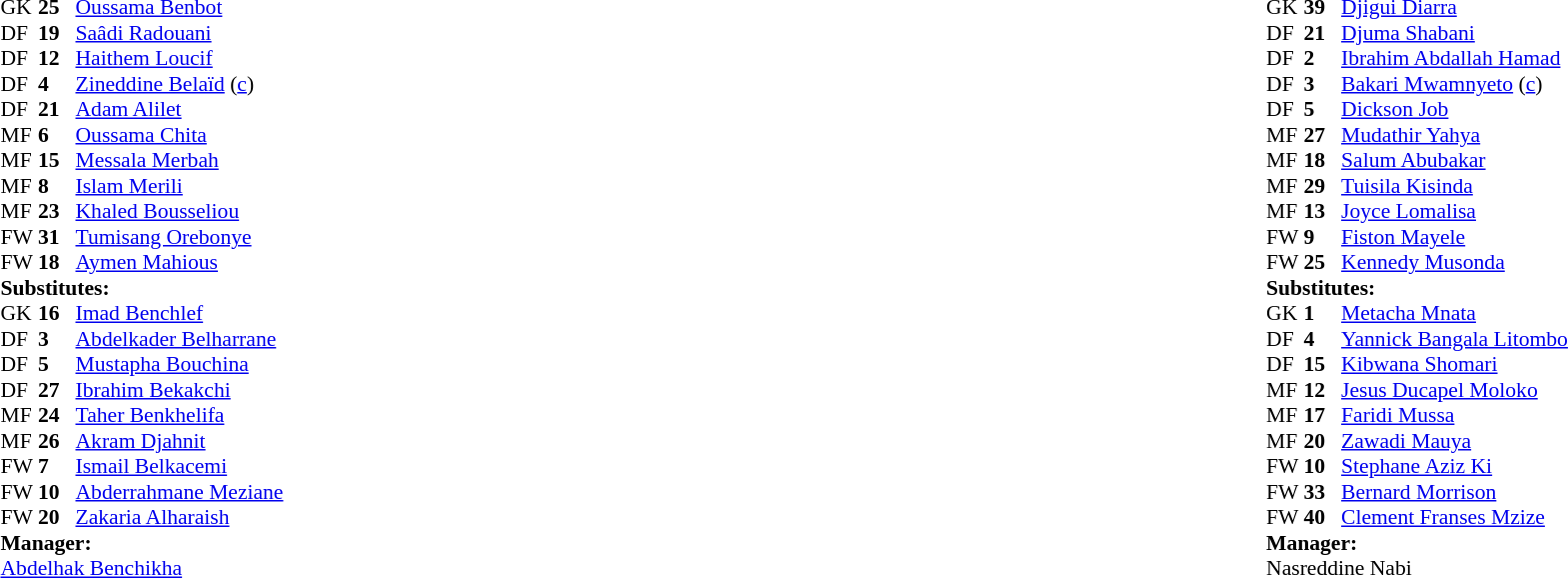<table width="100%">
<tr>
<td valign="top" width="40%"><br><table style="font-size:90%" cellspacing="0" cellpadding="0">
<tr>
<th width=25></th>
<th width=25></th>
</tr>
<tr>
<td>GK</td>
<td><strong>25</strong></td>
<td> <a href='#'>Oussama Benbot</a></td>
</tr>
<tr>
<td>DF</td>
<td><strong>19</strong></td>
<td> <a href='#'>Saâdi Radouani</a></td>
</tr>
<tr>
<td>DF</td>
<td><strong>12</strong></td>
<td> <a href='#'>Haithem Loucif</a></td>
</tr>
<tr>
<td>DF</td>
<td><strong>4</strong></td>
<td> <a href='#'>Zineddine Belaïd</a> (<a href='#'>c</a>)</td>
</tr>
<tr>
<td>DF</td>
<td><strong>21</strong></td>
<td> <a href='#'>Adam Alilet</a></td>
</tr>
<tr>
<td>MF</td>
<td><strong>6</strong></td>
<td> <a href='#'>Oussama Chita</a></td>
</tr>
<tr>
<td>MF</td>
<td><strong>15</strong></td>
<td> <a href='#'>Messala Merbah</a></td>
<td></td>
<td></td>
</tr>
<tr>
<td>MF</td>
<td><strong>8</strong></td>
<td> <a href='#'>Islam Merili</a></td>
</tr>
<tr>
<td>MF</td>
<td><strong>23</strong></td>
<td> <a href='#'>Khaled Bousseliou</a></td>
<td></td>
<td></td>
</tr>
<tr>
<td>FW</td>
<td><strong>31</strong></td>
<td> <a href='#'>Tumisang Orebonye</a></td>
<td></td>
</tr>
<tr>
<td>FW</td>
<td><strong>18</strong></td>
<td> <a href='#'>Aymen Mahious</a></td>
<td></td>
<td></td>
</tr>
<tr>
<td colspan=3><strong>Substitutes:</strong></td>
</tr>
<tr>
<td>GK</td>
<td><strong>16</strong></td>
<td> <a href='#'>Imad Benchlef</a></td>
</tr>
<tr>
<td>DF</td>
<td><strong>3</strong></td>
<td> <a href='#'>Abdelkader Belharrane</a></td>
</tr>
<tr>
<td>DF</td>
<td><strong>5</strong></td>
<td> <a href='#'>Mustapha Bouchina</a></td>
</tr>
<tr>
<td>DF</td>
<td><strong>27</strong></td>
<td> <a href='#'>Ibrahim Bekakchi</a></td>
</tr>
<tr>
<td>MF</td>
<td><strong>24</strong></td>
<td> <a href='#'>Taher Benkhelifa</a></td>
<td></td>
<td></td>
</tr>
<tr>
<td>MF</td>
<td><strong>26</strong></td>
<td> <a href='#'>Akram Djahnit</a></td>
</tr>
<tr>
<td>FW</td>
<td><strong>7</strong></td>
<td> <a href='#'>Ismail Belkacemi</a></td>
<td></td>
<td></td>
</tr>
<tr>
<td>FW</td>
<td><strong>10</strong></td>
<td> <a href='#'>Abderrahmane Meziane</a></td>
<td></td>
<td></td>
</tr>
<tr>
<td>FW</td>
<td><strong>20</strong></td>
<td> <a href='#'>Zakaria Alharaish</a></td>
</tr>
<tr>
<td colspan=3><strong>Manager:</strong></td>
</tr>
<tr>
<td colspan=3> <a href='#'>Abdelhak Benchikha</a></td>
</tr>
</table>
</td>
<td valign="top"></td>
<td valign="top" width="50%"><br><table style="font-size:90%; margin:auto" cellspacing="0" cellpadding="0">
<tr>
<th width=25></th>
<th width=25></th>
</tr>
<tr>
<td>GK</td>
<td><strong>39</strong></td>
<td> <a href='#'>Djigui Diarra</a></td>
</tr>
<tr>
<td>DF</td>
<td><strong>21</strong></td>
<td> <a href='#'>Djuma Shabani</a></td>
<td></td>
<td></td>
</tr>
<tr>
<td>DF</td>
<td><strong>2</strong></td>
<td> <a href='#'>Ibrahim Abdallah Hamad</a></td>
</tr>
<tr>
<td>DF</td>
<td><strong>3</strong></td>
<td> <a href='#'>Bakari Mwamnyeto</a> (<a href='#'>c</a>)</td>
<td></td>
</tr>
<tr>
<td>DF</td>
<td><strong>5</strong></td>
<td> <a href='#'>Dickson Job</a></td>
</tr>
<tr>
<td>MF</td>
<td><strong>27</strong></td>
<td> <a href='#'>Mudathir Yahya</a></td>
<td></td>
<td></td>
</tr>
<tr>
<td>MF</td>
<td><strong>18</strong></td>
<td> <a href='#'>Salum Abubakar</a></td>
</tr>
<tr>
<td>MF</td>
<td><strong>29</strong></td>
<td> <a href='#'>Tuisila Kisinda</a></td>
<td></td>
<td></td>
</tr>
<tr>
<td>MF</td>
<td><strong>13</strong></td>
<td> <a href='#'>Joyce Lomalisa</a></td>
<td></td>
<td></td>
</tr>
<tr>
<td>FW</td>
<td><strong>9</strong></td>
<td> <a href='#'>Fiston Mayele</a></td>
</tr>
<tr>
<td>FW</td>
<td><strong>25</strong></td>
<td> <a href='#'>Kennedy Musonda</a></td>
<td></td>
<td></td>
</tr>
<tr>
<td colspan=3><strong>Substitutes:</strong></td>
</tr>
<tr>
<td>GK</td>
<td><strong>1</strong></td>
<td> <a href='#'>Metacha Mnata</a></td>
</tr>
<tr>
<td>DF</td>
<td><strong>4</strong></td>
<td> <a href='#'>Yannick Bangala Litombo</a></td>
</tr>
<tr>
<td>DF</td>
<td><strong>15</strong></td>
<td> <a href='#'>Kibwana Shomari</a></td>
</tr>
<tr>
<td>MF</td>
<td><strong>12</strong></td>
<td> <a href='#'>Jesus Ducapel Moloko</a></td>
<td></td>
<td></td>
</tr>
<tr>
<td>MF</td>
<td><strong>17</strong></td>
<td> <a href='#'>Faridi Mussa</a></td>
<td></td>
<td></td>
</tr>
<tr>
<td>MF</td>
<td><strong>20</strong></td>
<td> <a href='#'>Zawadi Mauya</a></td>
</tr>
<tr>
<td>FW</td>
<td><strong>10</strong></td>
<td> <a href='#'>Stephane Aziz Ki</a></td>
<td></td>
<td></td>
</tr>
<tr>
<td>FW</td>
<td><strong>33</strong></td>
<td> <a href='#'>Bernard Morrison</a></td>
<td></td>
<td></td>
</tr>
<tr>
<td>FW</td>
<td><strong>40</strong></td>
<td> <a href='#'>Clement Franses Mzize</a></td>
<td></td>
<td></td>
</tr>
<tr>
<td colspan=3><strong>Manager:</strong></td>
</tr>
<tr>
<td colspan=3> Nasreddine Nabi</td>
</tr>
</table>
</td>
</tr>
</table>
